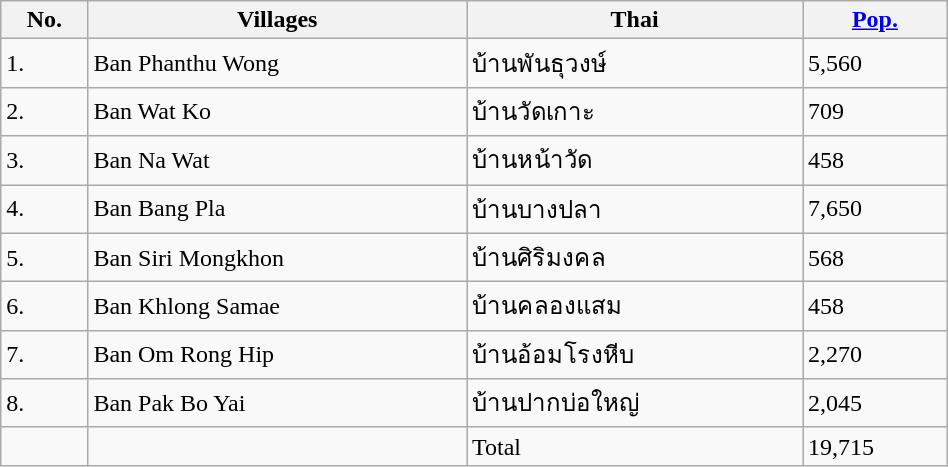<table class="wikitable" style="width:50%;">
<tr>
<th>No.</th>
<th>Villages</th>
<th>Thai</th>
<th><a href='#'>Pop.</a></th>
</tr>
<tr>
<td>1.</td>
<td>Ban Phanthu Wong</td>
<td>บ้านพันธุวงษ์</td>
<td>5,560</td>
</tr>
<tr>
<td>2.</td>
<td>Ban Wat Ko</td>
<td>บ้านวัดเกาะ</td>
<td>709</td>
</tr>
<tr>
<td>3.</td>
<td>Ban Na Wat</td>
<td>บ้านหน้าวัด</td>
<td>458</td>
</tr>
<tr>
<td>4.</td>
<td>Ban Bang Pla</td>
<td>บ้านบางปลา</td>
<td>7,650</td>
</tr>
<tr>
<td>5.</td>
<td>Ban Siri Mongkhon</td>
<td>บ้านศิริมงคล</td>
<td>568</td>
</tr>
<tr>
<td>6.</td>
<td>Ban Khlong Samae</td>
<td>บ้านคลองแสม</td>
<td>458</td>
</tr>
<tr>
<td>7.</td>
<td>Ban Om Rong Hip</td>
<td>บ้านอ้อมโรงหีบ</td>
<td>2,270</td>
</tr>
<tr>
<td>8.</td>
<td>Ban Pak Bo Yai</td>
<td>บ้านปากบ่อใหญ่</td>
<td>2,045</td>
</tr>
<tr>
<td></td>
<td></td>
<td>Total</td>
<td>19,715</td>
</tr>
</table>
